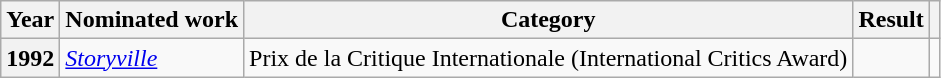<table class="wikitable plainrowheaders">
<tr>
<th scope="col">Year</th>
<th scope="col">Nominated work</th>
<th scope="col">Category</th>
<th scope="col">Result</th>
<th scope="col"></th>
</tr>
<tr>
<th scope="row">1992</th>
<td><em><a href='#'>Storyville</a></em></td>
<td>Prix de la Critique Internationale (International Critics Award)</td>
<td></td>
<td style="text-align:center"></td>
</tr>
</table>
